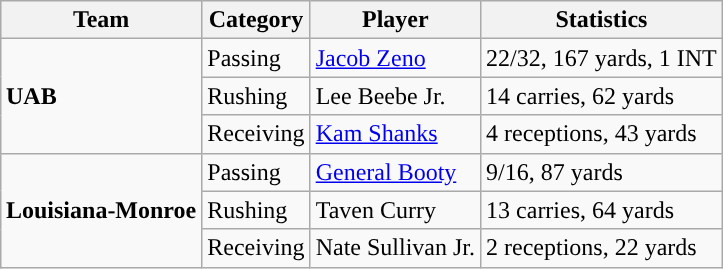<table class="wikitable" style="float: right;">
<tr>
<th>Team</th>
<th>Category</th>
<th>Player</th>
<th>Statistics</th>
</tr>
<tr>
<td rowspan=3><strong>UAB</strong></td>
<td>Passing</td>
<td><a href='#'>Jacob Zeno</a></td>
<td>22/32, 167 yards, 1 INT</td>
</tr>
<tr>
<td>Rushing</td>
<td>Lee Beebe Jr.</td>
<td>14 carries, 62 yards</td>
</tr>
<tr>
<td>Receiving</td>
<td><a href='#'>Kam Shanks</a></td>
<td>4 receptions, 43 yards</td>
</tr>
<tr>
<td rowspan=3><strong>Louisiana-Monroe</strong></td>
<td>Passing</td>
<td><a href='#'>General Booty</a></td>
<td>9/16, 87 yards</td>
</tr>
<tr>
<td>Rushing</td>
<td>Taven Curry</td>
<td>13 carries, 64 yards</td>
</tr>
<tr>
<td>Receiving</td>
<td>Nate Sullivan Jr.</td>
<td>2 receptions, 22 yards</td>
</tr>
</table>
